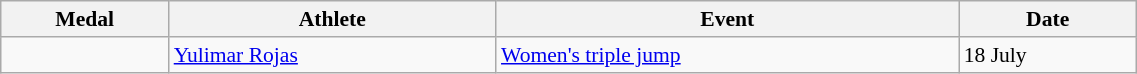<table class=wikitable style=font-size:90% width=60%>
<tr>
<th>Medal</th>
<th>Athlete</th>
<th>Event</th>
<th>Date</th>
</tr>
<tr>
<td></td>
<td><a href='#'>Yulimar Rojas</a></td>
<td><a href='#'>Women's triple jump</a></td>
<td>18 July</td>
</tr>
</table>
